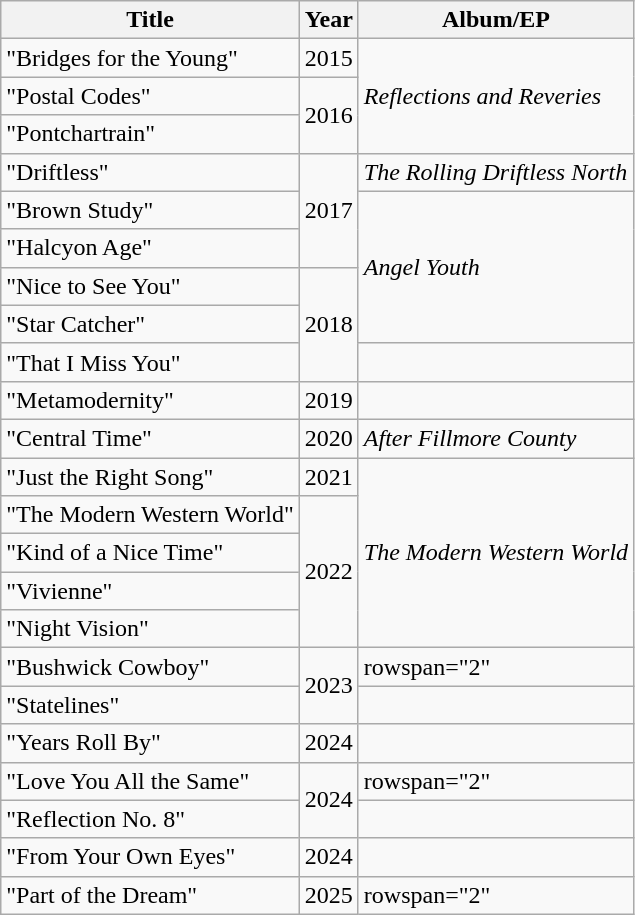<table class="wikitable plainrowheaders" style="text-align:left;">
<tr>
<th>Title</th>
<th>Year</th>
<th>Album/EP</th>
</tr>
<tr>
<td scope="row">"Bridges for the Young"</td>
<td>2015</td>
<td rowspan="3"><em>Reflections and Reveries</em></td>
</tr>
<tr>
<td scope="row">"Postal Codes"</td>
<td rowspan="2">2016</td>
</tr>
<tr>
<td scope="row">"Pontchartrain"</td>
</tr>
<tr>
<td scope="row">"Driftless"</td>
<td rowspan="3">2017</td>
<td><em>The Rolling Driftless North</em></td>
</tr>
<tr>
<td scope="row">"Brown Study"</td>
<td rowspan="4"><em>Angel Youth</em></td>
</tr>
<tr>
<td scope="row">"Halcyon Age"</td>
</tr>
<tr>
<td scope="row">"Nice to See You"</td>
<td rowspan="3">2018</td>
</tr>
<tr>
<td scope="row">"Star Catcher"</td>
</tr>
<tr>
<td scope="row">"That I Miss You"</td>
<td></td>
</tr>
<tr>
<td scope="row">"Metamodernity"</td>
<td>2019</td>
<td></td>
</tr>
<tr>
<td scope="row">"Central Time"</td>
<td>2020</td>
<td><em>After Fillmore County</em></td>
</tr>
<tr>
<td scope="row">"Just the Right Song"</td>
<td>2021</td>
<td rowspan="5"><em>The Modern Western World</em></td>
</tr>
<tr>
<td scope="row">"The Modern Western World"</td>
<td rowspan="4">2022</td>
</tr>
<tr>
<td scope="row">"Kind of a Nice Time"</td>
</tr>
<tr>
<td scope="row">"Vivienne"</td>
</tr>
<tr>
<td scope="row">"Night Vision"</td>
</tr>
<tr>
<td>"Bushwick Cowboy"</td>
<td rowspan="2">2023</td>
<td>rowspan="2" </td>
</tr>
<tr>
<td>"Statelines"</td>
</tr>
<tr>
<td scope="row">"Years Roll By"</td>
<td>2024</td>
<td></td>
</tr>
<tr>
<td scope="row">"Love You All the Same"</td>
<td rowspan="2">2024</td>
<td>rowspan="2" </td>
</tr>
<tr>
<td scope="row">"Reflection No. 8"</td>
</tr>
<tr>
<td scope="row">"From Your Own Eyes"</td>
<td>2024</td>
<td></td>
</tr>
<tr>
<td scope="row">"Part of the Dream"</td>
<td rowspan="2">2025</td>
<td>rowspan="2" </td>
</tr>
</table>
